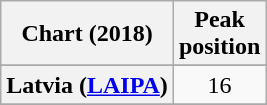<table class="wikitable sortable plainrowheaders" style="text-align:center">
<tr>
<th scope="col">Chart (2018)</th>
<th scope="col">Peak<br>position</th>
</tr>
<tr>
</tr>
<tr>
</tr>
<tr>
</tr>
<tr>
</tr>
<tr>
</tr>
<tr>
</tr>
<tr>
</tr>
<tr>
</tr>
<tr>
</tr>
<tr>
<th scope="row">Latvia (<a href='#'>LAIPA</a>)</th>
<td>16</td>
</tr>
<tr>
</tr>
<tr>
</tr>
<tr>
</tr>
<tr>
</tr>
<tr>
</tr>
<tr>
</tr>
<tr>
</tr>
<tr>
</tr>
<tr>
</tr>
</table>
